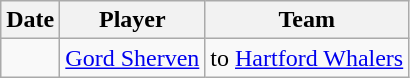<table class="wikitable">
<tr>
<th>Date</th>
<th>Player</th>
<th>Team</th>
</tr>
<tr>
<td></td>
<td><a href='#'>Gord Sherven</a></td>
<td>to <a href='#'>Hartford Whalers</a></td>
</tr>
</table>
